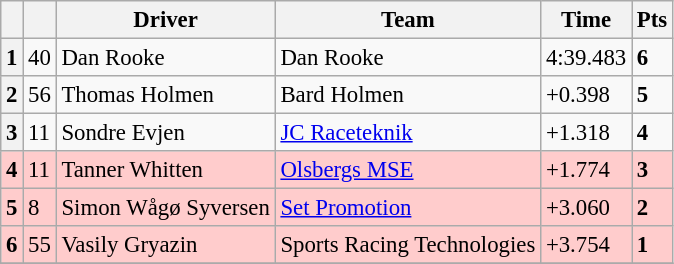<table class=wikitable style="font-size:95%">
<tr>
<th></th>
<th></th>
<th>Driver</th>
<th>Team</th>
<th>Time</th>
<th>Pts</th>
</tr>
<tr>
<th>1</th>
<td>40</td>
<td> Dan Rooke</td>
<td>Dan Rooke</td>
<td>4:39.483</td>
<td><strong>6</strong></td>
</tr>
<tr>
<th>2</th>
<td>56</td>
<td> Thomas Holmen</td>
<td>Bard Holmen</td>
<td>+0.398</td>
<td><strong>5</strong></td>
</tr>
<tr>
<th>3</th>
<td>11</td>
<td> Sondre Evjen</td>
<td><a href='#'>JC Raceteknik</a></td>
<td>+1.318</td>
<td><strong>4</strong></td>
</tr>
<tr>
<th style="background:#ffcccc;">4</th>
<td style="background:#ffcccc;">11</td>
<td style="background:#ffcccc;"> Tanner Whitten</td>
<td style="background:#ffcccc;"><a href='#'>Olsbergs MSE</a></td>
<td style="background:#ffcccc;">+1.774</td>
<td style="background:#ffcccc;"><strong>3</strong></td>
</tr>
<tr>
<th style="background:#ffcccc;">5</th>
<td style="background:#ffcccc;">8</td>
<td style="background:#ffcccc;"> Simon Wågø Syversen</td>
<td style="background:#ffcccc;"><a href='#'>Set Promotion</a></td>
<td style="background:#ffcccc;">+3.060</td>
<td style="background:#ffcccc;"><strong>2</strong></td>
</tr>
<tr>
<th style="background:#ffcccc;">6</th>
<td style="background:#ffcccc;">55</td>
<td style="background:#ffcccc;"> Vasily Gryazin</td>
<td style="background:#ffcccc;">Sports Racing Technologies</td>
<td style="background:#ffcccc;">+3.754</td>
<td style="background:#ffcccc;"><strong>1</strong></td>
</tr>
<tr>
</tr>
</table>
